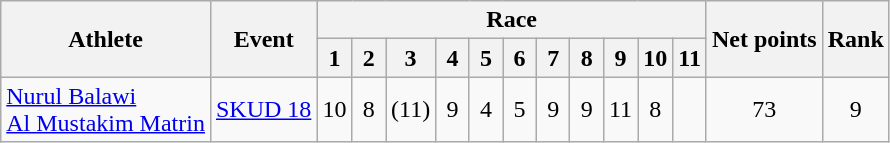<table class=wikitable>
<tr>
<th rowspan="2">Athlete</th>
<th rowspan="2">Event</th>
<th colspan="11">Race</th>
<th rowspan="2">Net points</th>
<th rowspan="2">Rank</th>
</tr>
<tr>
<th width="15">1</th>
<th width="15">2</th>
<th width="15">3</th>
<th width="15">4</th>
<th width="15">5</th>
<th width="15">6</th>
<th width="15">7</th>
<th width="15">8</th>
<th width="15">9</th>
<th width="15">10</th>
<th width="15">11</th>
</tr>
<tr align=center>
<td align=left><a href='#'>Nurul Balawi</a><br><a href='#'>Al Mustakim Matrin</a></td>
<td align=left><a href='#'>SKUD 18</a></td>
<td>10</td>
<td>8</td>
<td>(11)</td>
<td>9</td>
<td>4</td>
<td>5</td>
<td>9</td>
<td>9</td>
<td>11</td>
<td>8</td>
<td></td>
<td>73</td>
<td>9</td>
</tr>
</table>
